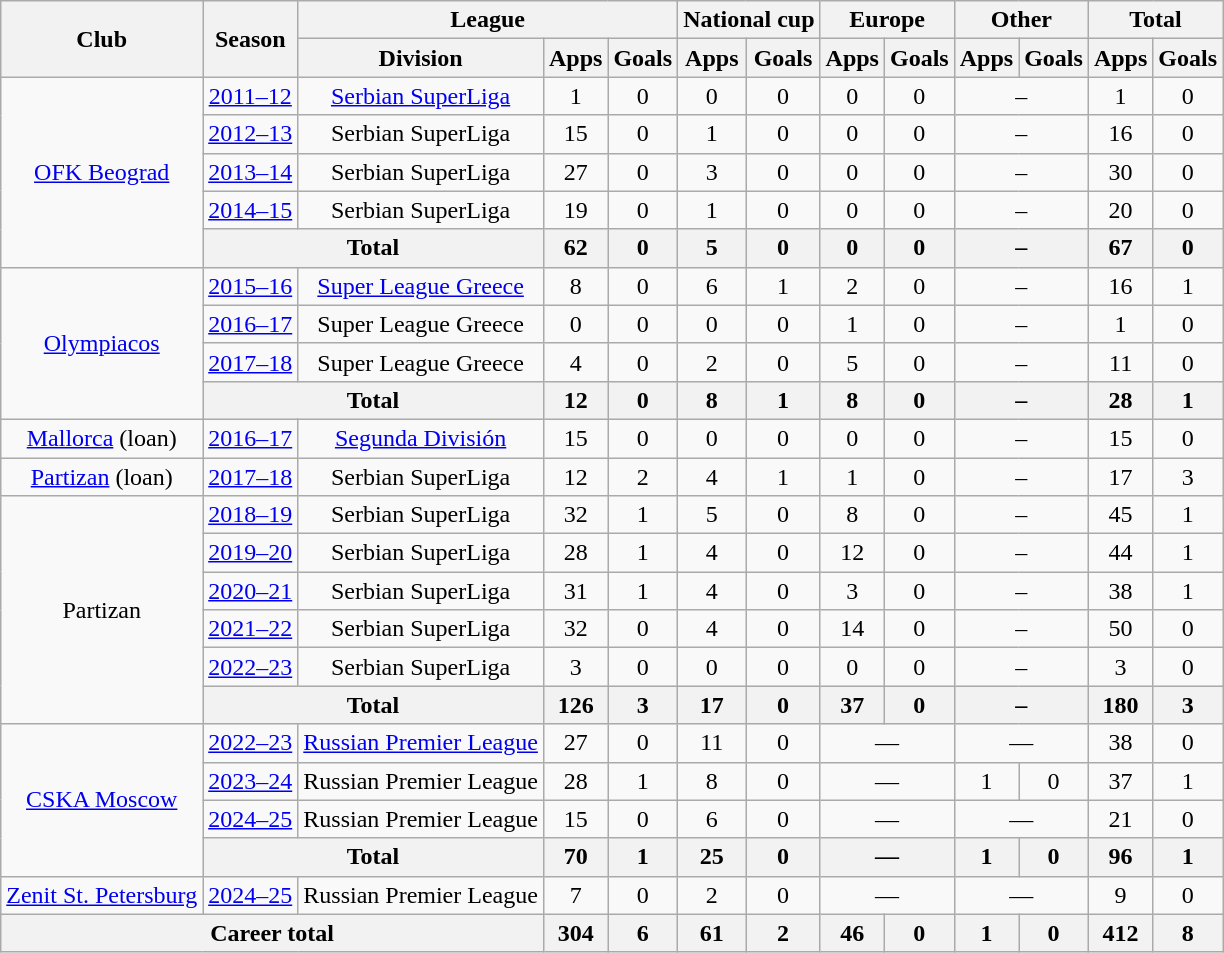<table class="wikitable" style="text-align:center">
<tr>
<th rowspan="2">Club</th>
<th rowspan="2">Season</th>
<th colspan="3">League</th>
<th colspan="2">National cup</th>
<th colspan="2">Europe</th>
<th colspan="2">Other</th>
<th colspan="2">Total</th>
</tr>
<tr>
<th>Division</th>
<th>Apps</th>
<th>Goals</th>
<th>Apps</th>
<th>Goals</th>
<th>Apps</th>
<th>Goals</th>
<th>Apps</th>
<th>Goals</th>
<th>Apps</th>
<th>Goals</th>
</tr>
<tr>
<td rowspan="5"><a href='#'>OFK Beograd</a></td>
<td><a href='#'>2011–12</a></td>
<td><a href='#'>Serbian SuperLiga</a></td>
<td>1</td>
<td>0</td>
<td>0</td>
<td>0</td>
<td>0</td>
<td>0</td>
<td colspan="2">–</td>
<td>1</td>
<td>0</td>
</tr>
<tr>
<td><a href='#'>2012–13</a></td>
<td>Serbian SuperLiga</td>
<td>15</td>
<td>0</td>
<td>1</td>
<td>0</td>
<td>0</td>
<td>0</td>
<td colspan="2">–</td>
<td>16</td>
<td>0</td>
</tr>
<tr>
<td><a href='#'>2013–14</a></td>
<td>Serbian SuperLiga</td>
<td>27</td>
<td>0</td>
<td>3</td>
<td>0</td>
<td>0</td>
<td>0</td>
<td colspan="2">–</td>
<td>30</td>
<td>0</td>
</tr>
<tr>
<td><a href='#'>2014–15</a></td>
<td>Serbian SuperLiga</td>
<td>19</td>
<td>0</td>
<td>1</td>
<td>0</td>
<td>0</td>
<td>0</td>
<td colspan="2">–</td>
<td>20</td>
<td>0</td>
</tr>
<tr>
<th colspan="2">Total</th>
<th>62</th>
<th>0</th>
<th>5</th>
<th>0</th>
<th>0</th>
<th>0</th>
<th colspan="2">–</th>
<th>67</th>
<th>0</th>
</tr>
<tr>
<td rowspan="4"><a href='#'>Olympiacos</a></td>
<td><a href='#'>2015–16</a></td>
<td><a href='#'>Super League Greece</a></td>
<td>8</td>
<td>0</td>
<td>6</td>
<td>1</td>
<td>2</td>
<td>0</td>
<td colspan="2">–</td>
<td>16</td>
<td>1</td>
</tr>
<tr>
<td><a href='#'>2016–17</a></td>
<td>Super League Greece</td>
<td>0</td>
<td>0</td>
<td>0</td>
<td>0</td>
<td>1</td>
<td>0</td>
<td colspan="2">–</td>
<td>1</td>
<td>0</td>
</tr>
<tr>
<td><a href='#'>2017–18</a></td>
<td>Super League Greece</td>
<td>4</td>
<td>0</td>
<td>2</td>
<td>0</td>
<td>5</td>
<td>0</td>
<td colspan="2">–</td>
<td>11</td>
<td>0</td>
</tr>
<tr>
<th colspan="2">Total</th>
<th>12</th>
<th>0</th>
<th>8</th>
<th>1</th>
<th>8</th>
<th>0</th>
<th colspan="2">–</th>
<th>28</th>
<th>1</th>
</tr>
<tr>
<td><a href='#'>Mallorca</a> (loan)</td>
<td><a href='#'>2016–17</a></td>
<td><a href='#'>Segunda División</a></td>
<td>15</td>
<td>0</td>
<td>0</td>
<td>0</td>
<td>0</td>
<td>0</td>
<td colspan="2">–</td>
<td>15</td>
<td>0</td>
</tr>
<tr>
<td><a href='#'>Partizan</a> (loan)</td>
<td><a href='#'>2017–18</a></td>
<td>Serbian SuperLiga</td>
<td>12</td>
<td>2</td>
<td>4</td>
<td>1</td>
<td>1</td>
<td>0</td>
<td colspan="2">–</td>
<td>17</td>
<td>3</td>
</tr>
<tr>
<td rowspan="6">Partizan</td>
<td><a href='#'>2018–19</a></td>
<td>Serbian SuperLiga</td>
<td>32</td>
<td>1</td>
<td>5</td>
<td>0</td>
<td>8</td>
<td>0</td>
<td colspan="2">–</td>
<td>45</td>
<td>1</td>
</tr>
<tr>
<td><a href='#'>2019–20</a></td>
<td>Serbian SuperLiga</td>
<td>28</td>
<td>1</td>
<td>4</td>
<td>0</td>
<td>12</td>
<td>0</td>
<td colspan="2">–</td>
<td>44</td>
<td>1</td>
</tr>
<tr>
<td><a href='#'>2020–21</a></td>
<td>Serbian SuperLiga</td>
<td>31</td>
<td>1</td>
<td>4</td>
<td>0</td>
<td>3</td>
<td>0</td>
<td colspan="2">–</td>
<td>38</td>
<td>1</td>
</tr>
<tr>
<td><a href='#'>2021–22</a></td>
<td>Serbian SuperLiga</td>
<td>32</td>
<td>0</td>
<td>4</td>
<td>0</td>
<td>14</td>
<td>0</td>
<td colspan="2">–</td>
<td>50</td>
<td>0</td>
</tr>
<tr>
<td><a href='#'>2022–23</a></td>
<td>Serbian SuperLiga</td>
<td>3</td>
<td>0</td>
<td>0</td>
<td>0</td>
<td>0</td>
<td>0</td>
<td colspan="2">–</td>
<td>3</td>
<td>0</td>
</tr>
<tr>
<th colspan="2">Total</th>
<th>126</th>
<th>3</th>
<th>17</th>
<th>0</th>
<th>37</th>
<th>0</th>
<th colspan="2">–</th>
<th>180</th>
<th>3</th>
</tr>
<tr>
<td rowspan="4"><a href='#'>CSKA Moscow</a></td>
<td><a href='#'>2022–23</a></td>
<td><a href='#'>Russian Premier League</a></td>
<td>27</td>
<td>0</td>
<td>11</td>
<td>0</td>
<td colspan="2">—</td>
<td colspan="2">—</td>
<td>38</td>
<td>0</td>
</tr>
<tr>
<td><a href='#'>2023–24</a></td>
<td>Russian Premier League</td>
<td>28</td>
<td>1</td>
<td>8</td>
<td>0</td>
<td colspan="2">—</td>
<td>1</td>
<td>0</td>
<td>37</td>
<td>1</td>
</tr>
<tr>
<td><a href='#'>2024–25</a></td>
<td>Russian Premier League</td>
<td>15</td>
<td>0</td>
<td>6</td>
<td>0</td>
<td colspan="2">—</td>
<td colspan="2">—</td>
<td>21</td>
<td>0</td>
</tr>
<tr>
<th colspan="2">Total</th>
<th>70</th>
<th>1</th>
<th>25</th>
<th>0</th>
<th colspan="2">—</th>
<th>1</th>
<th>0</th>
<th>96</th>
<th>1</th>
</tr>
<tr>
<td><a href='#'>Zenit St. Petersburg</a></td>
<td><a href='#'>2024–25</a></td>
<td>Russian Premier League</td>
<td>7</td>
<td>0</td>
<td>2</td>
<td>0</td>
<td colspan="2">—</td>
<td colspan="2">—</td>
<td>9</td>
<td>0</td>
</tr>
<tr>
<th colspan="3">Career total</th>
<th>304</th>
<th>6</th>
<th>61</th>
<th>2</th>
<th>46</th>
<th>0</th>
<th>1</th>
<th>0</th>
<th>412</th>
<th>8</th>
</tr>
</table>
